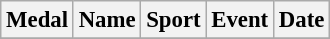<table class="wikitable sortable"  style="font-size:95%">
<tr>
<th>Medal</th>
<th>Name</th>
<th>Sport</th>
<th>Event</th>
<th>Date</th>
</tr>
<tr>
</tr>
</table>
